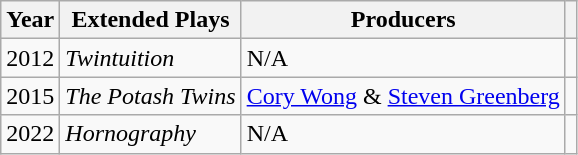<table class="wikitable sortable plainrowheaders">
<tr>
<th scope="col">Year</th>
<th scope="col">Extended Plays</th>
<th scope="col" class="unsortable">Producers</th>
<th scope="col" class="unsortable"></th>
</tr>
<tr>
<td>2012</td>
<td><em>Twintuition</em></td>
<td>N/A</td>
<td style="text-align:center;"></td>
</tr>
<tr>
<td>2015</td>
<td><em>The Potash Twins</em></td>
<td><a href='#'>Cory Wong</a> & <a href='#'>Steven Greenberg</a></td>
<td style="text-align:center;"></td>
</tr>
<tr>
<td>2022</td>
<td><em>Hornography</em></td>
<td>N/A</td>
<td style="text-align:center;"></td>
</tr>
</table>
